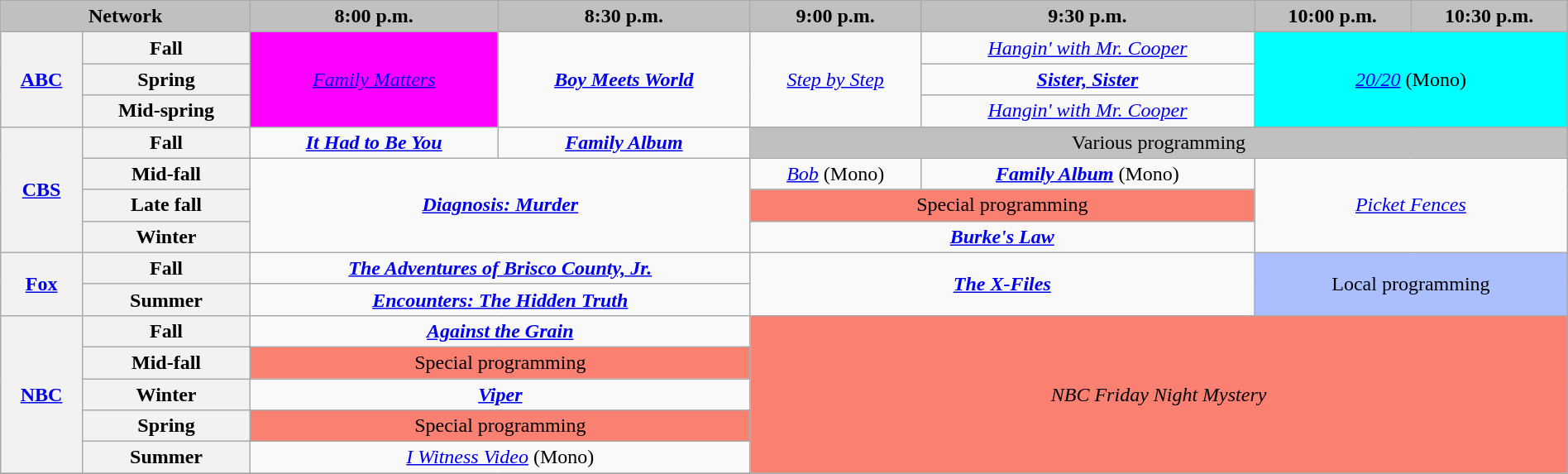<table class="wikitable" style="width:100%;margin-right:0;text-align:center">
<tr>
<th colspan="2" style="background-color:#C0C0C0;text-align:center">Network</th>
<th style="background-color:#C0C0C0;text-align:center">8:00 p.m.</th>
<th style="background-color:#C0C0C0;text-align:center">8:30 p.m.</th>
<th style="background-color:#C0C0C0;text-align:center">9:00 p.m.</th>
<th style="background-color:#C0C0C0;text-align:center">9:30 p.m.</th>
<th style="background-color:#C0C0C0;text-align:center">10:00 p.m.</th>
<th style="background-color:#C0C0C0;text-align:center">10:30 p.m.</th>
</tr>
<tr>
<th rowspan="3"><a href='#'>ABC</a></th>
<th>Fall</th>
<td rowspan="3" style="background:magenta;"><em><a href='#'>Family Matters</a></em> </td>
<td rowspan="3"><strong><em><a href='#'>Boy Meets World</a></em></strong></td>
<td rowspan="3"><em><a href='#'>Step by Step</a></em></td>
<td><em><a href='#'>Hangin' with Mr. Cooper</a></em></td>
<td rowspan="3" colspan="2" style="background:cyan;"><em><a href='#'>20/20</a></em> (Mono) </td>
</tr>
<tr>
<th>Spring</th>
<td><strong><em><a href='#'>Sister, Sister</a></em></strong></td>
</tr>
<tr>
<th>Mid-spring</th>
<td><em><a href='#'>Hangin' with Mr. Cooper</a></em></td>
</tr>
<tr>
<th rowspan="4"><a href='#'>CBS</a></th>
<th>Fall</th>
<td><strong><em><a href='#'>It Had to Be You</a></em></strong></td>
<td><strong><em><a href='#'>Family Album</a></em></strong></td>
<td colspan="4" style="background:#C0C0C0;">Various programming</td>
</tr>
<tr>
<th>Mid-fall</th>
<td colspan="2" rowspan="3"><strong><em><a href='#'>Diagnosis: Murder</a></em></strong></td>
<td><em><a href='#'>Bob</a></em> (Mono)</td>
<td><strong><em><a href='#'>Family Album</a></em></strong> (Mono)</td>
<td colspan="2" rowspan="3"><em><a href='#'>Picket Fences</a></em></td>
</tr>
<tr>
<th>Late fall</th>
<td colspan="2" style="background:#FA8072;">Special programming</td>
</tr>
<tr>
<th>Winter</th>
<td colspan="2"><strong><em><a href='#'>Burke's Law</a></em></strong></td>
</tr>
<tr>
<th rowspan="2"><a href='#'>Fox</a></th>
<th>Fall</th>
<td colspan="2"><strong><em><a href='#'>The Adventures of Brisco County, Jr.</a></em></strong></td>
<td rowspan="2" colspan="2"><strong><em><a href='#'>The X-Files</a></em></strong></td>
<td rowspan="2" style="background-color:#abbfff;" colspan="2">Local programming</td>
</tr>
<tr>
<th>Summer</th>
<td colspan="2"><strong><em><a href='#'>Encounters: The Hidden Truth</a></em></strong></td>
</tr>
<tr>
<th rowspan="5"><a href='#'>NBC</a></th>
<th>Fall</th>
<td colspan="2"><strong><em><a href='#'>Against the Grain</a></em></strong></td>
<td colspan="4" rowspan="5" style="background:#FA8072;"><em>NBC Friday Night Mystery</em></td>
</tr>
<tr>
<th>Mid-fall</th>
<td colspan="2" style="background:#FA8072;">Special programming</td>
</tr>
<tr>
<th>Winter</th>
<td colspan="2"><strong><em><a href='#'>Viper</a></em></strong></td>
</tr>
<tr>
<th>Spring</th>
<td colspan="2" style="background:#FA8072;">Special programming</td>
</tr>
<tr>
<th>Summer</th>
<td colspan="2"><em><a href='#'>I Witness Video</a></em> (Mono)</td>
</tr>
<tr>
</tr>
</table>
